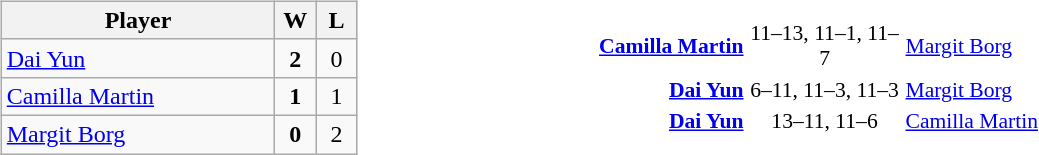<table>
<tr>
<td width=45% valign=top><br><table class=wikitable style="text-align:center">
<tr>
<th width=175>Player</th>
<th width=20>W</th>
<th width=20>L</th>
</tr>
<tr>
<td style="text-align:left"> <a href='#'>Dai Yun</a></td>
<td><strong>2</strong></td>
<td>0</td>
</tr>
<tr>
<td style="text-align:left"> <a href='#'>Camilla Martin</a></td>
<td><strong>1</strong></td>
<td>1</td>
</tr>
<tr>
<td style="text-align:left"> <a href='#'>Margit Borg</a></td>
<td><strong>0</strong></td>
<td>2</td>
</tr>
</table>
</td>
<td><br><table style="font-size:90%">
<tr>
<td width=150 align=right><strong><a href='#'>Camilla Martin</a></strong> </td>
<td width=100 align=center>11–13, 11–1, 11–7</td>
<td width=150> <a href='#'>Margit Borg</a></td>
</tr>
<tr>
<td width=150 align=right><strong><a href='#'>Dai Yun</a></strong> </td>
<td width=100 align=center>6–11, 11–3, 11–3</td>
<td width=150> <a href='#'>Margit Borg</a></td>
</tr>
<tr>
<td width=150 align=right><strong><a href='#'>Dai Yun</a></strong> </td>
<td width=100 align=center>13–11, 11–6</td>
<td width=150> <a href='#'>Camilla Martin</a></td>
</tr>
</table>
</td>
</tr>
</table>
